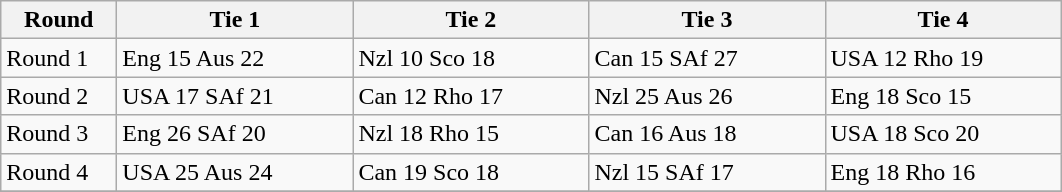<table class="wikitable" style="font-size: 100%">
<tr>
<th width=70>Round</th>
<th width=150>Tie 1</th>
<th width=150>Tie 2</th>
<th width=150>Tie 3</th>
<th width=150>Tie 4</th>
</tr>
<tr>
<td>Round 1</td>
<td>Eng 15 Aus 22</td>
<td>Nzl 10 Sco 18</td>
<td>Can 15 SAf 27</td>
<td>USA 12 Rho 19</td>
</tr>
<tr>
<td>Round 2</td>
<td>USA 17 SAf 21</td>
<td>Can 12 Rho 17</td>
<td>Nzl 25 Aus 26</td>
<td>Eng 18 Sco 15</td>
</tr>
<tr>
<td>Round 3</td>
<td>Eng 26 SAf 20</td>
<td>Nzl 18 Rho 15</td>
<td>Can 16 Aus 18</td>
<td>USA 18 Sco 20</td>
</tr>
<tr>
<td>Round 4</td>
<td>USA 25 Aus 24</td>
<td>Can 19 Sco 18</td>
<td>Nzl 15 SAf 17</td>
<td>Eng 18 Rho 16</td>
</tr>
<tr>
</tr>
</table>
